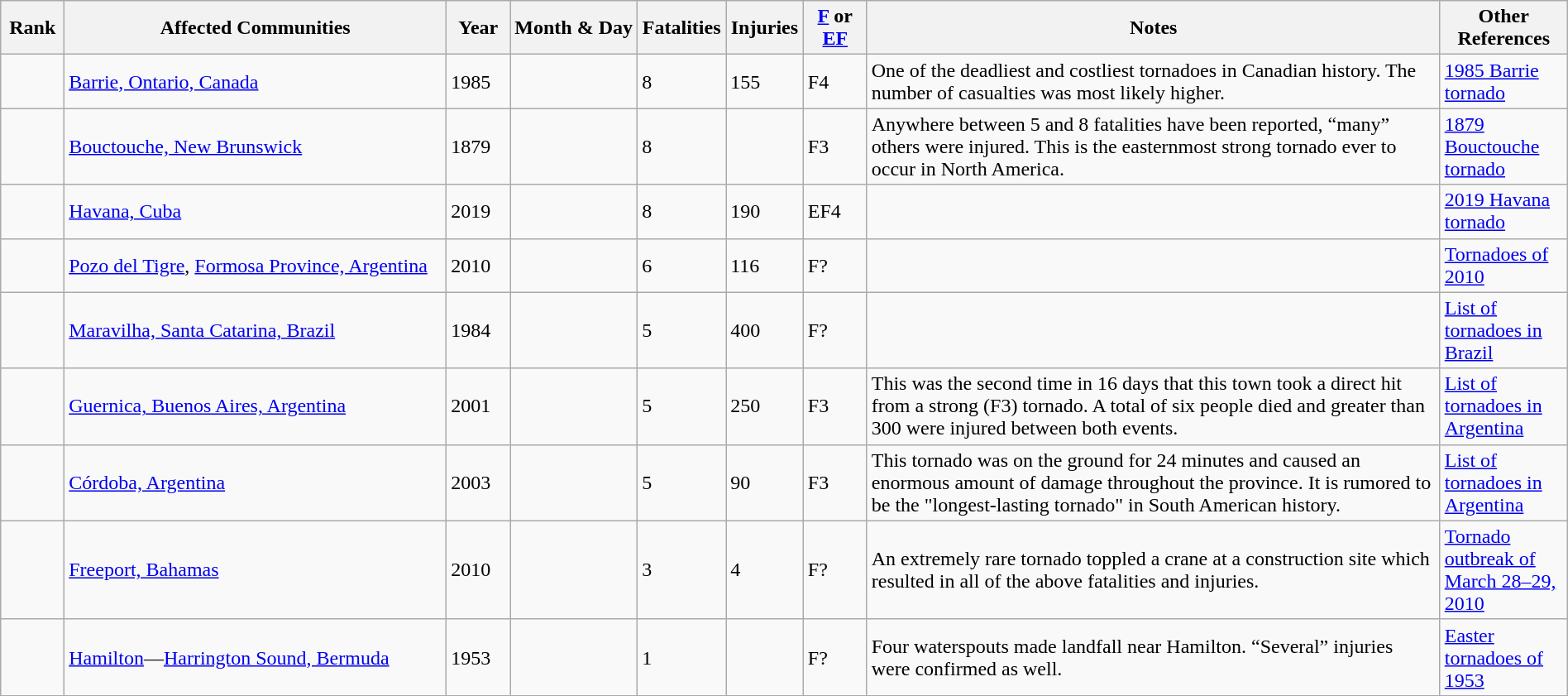<table class="wikitable sortable" style="width:100%;">
<tr>
<th scope="col" style="width:4%; text-align:center;">Rank</th>
<th scope="col" style="width:24%; text-align:center;" class="unsortable">Affected Communities </th>
<th scope="col" style="width:4%; text-align:center;">Year</th>
<th scope="col" style="width:8%; text-align:center;">Month & Day</th>
<th scope="col" style="width:4%; text-align:center;">Fatalities</th>
<th scope="col" style="width:4%; text-align:center;">Injuries </th>
<th scope="col" style="width:4%; text-align:center;"><a href='#'>F</a> or <a href='#'>EF</a> </th>
<th scope="col" style="width:36%; text-align:center;" class="unsortable">Notes</th>
<th scope="col" style="width:8%; text-align:center;" class="unsortable">Other References</th>
</tr>
<tr>
<td></td>
<td><a href='#'>Barrie, Ontario, Canada</a></td>
<td>1985</td>
<td></td>
<td>8</td>
<td>155</td>
<td>F4</td>
<td>One of the deadliest and costliest tornadoes in Canadian history. The number of casualties was most likely higher.</td>
<td><a href='#'>1985 Barrie tornado</a></td>
</tr>
<tr>
<td></td>
<td><a href='#'>Bouctouche, New Brunswick</a></td>
<td>1879</td>
<td></td>
<td>8</td>
<td></td>
<td>F3</td>
<td>Anywhere between 5 and 8 fatalities have been reported, “many” others were injured. This is the easternmost strong tornado ever to occur in North America.</td>
<td><a href='#'>1879 Bouctouche tornado</a></td>
</tr>
<tr>
<td></td>
<td><a href='#'>Havana, Cuba</a></td>
<td>2019</td>
<td></td>
<td>8</td>
<td>190</td>
<td>EF4</td>
<td></td>
<td><a href='#'>2019 Havana tornado</a></td>
</tr>
<tr>
<td></td>
<td><a href='#'>Pozo del Tigre</a>, <a href='#'>Formosa Province, Argentina</a></td>
<td>2010</td>
<td></td>
<td>6</td>
<td>116</td>
<td>F?</td>
<td></td>
<td><a href='#'>Tornadoes of 2010</a></td>
</tr>
<tr>
<td></td>
<td><a href='#'>Maravilha, Santa Catarina, Brazil</a></td>
<td>1984</td>
<td></td>
<td>5</td>
<td>400</td>
<td>F?</td>
<td></td>
<td><a href='#'>List of tornadoes in Brazil</a></td>
</tr>
<tr>
<td></td>
<td><a href='#'>Guernica, Buenos Aires, Argentina</a></td>
<td>2001</td>
<td></td>
<td>5</td>
<td>250</td>
<td>F3</td>
<td>This was the second time in 16 days that this town took a direct hit from a strong (F3) tornado. A total of six people died and greater than 300 were injured between both events.</td>
<td><a href='#'>List of tornadoes in Argentina</a></td>
</tr>
<tr>
<td></td>
<td><a href='#'>Córdoba, Argentina</a></td>
<td>2003</td>
<td></td>
<td>5</td>
<td>90</td>
<td>F3</td>
<td>This tornado was on the ground for 24 minutes and caused an enormous amount of damage throughout the province. It is rumored to be the "longest-lasting tornado" in South American history.</td>
<td><a href='#'>List of tornadoes in Argentina</a></td>
</tr>
<tr>
<td></td>
<td><a href='#'>Freeport, Bahamas</a></td>
<td>2010</td>
<td></td>
<td>3</td>
<td>4</td>
<td>F?</td>
<td>An extremely rare tornado toppled a crane at a construction site which resulted in all of the above fatalities and injuries.</td>
<td><a href='#'>Tornado outbreak of March 28–29, 2010</a></td>
</tr>
<tr>
<td></td>
<td><a href='#'>Hamilton</a>—<a href='#'>Harrington Sound, Bermuda</a></td>
<td>1953</td>
<td></td>
<td>1</td>
<td></td>
<td>F?</td>
<td>Four waterspouts made landfall near Hamilton. “Several” injuries were confirmed as well.</td>
<td><a href='#'>Easter tornadoes of 1953</a></td>
</tr>
<tr>
</tr>
</table>
